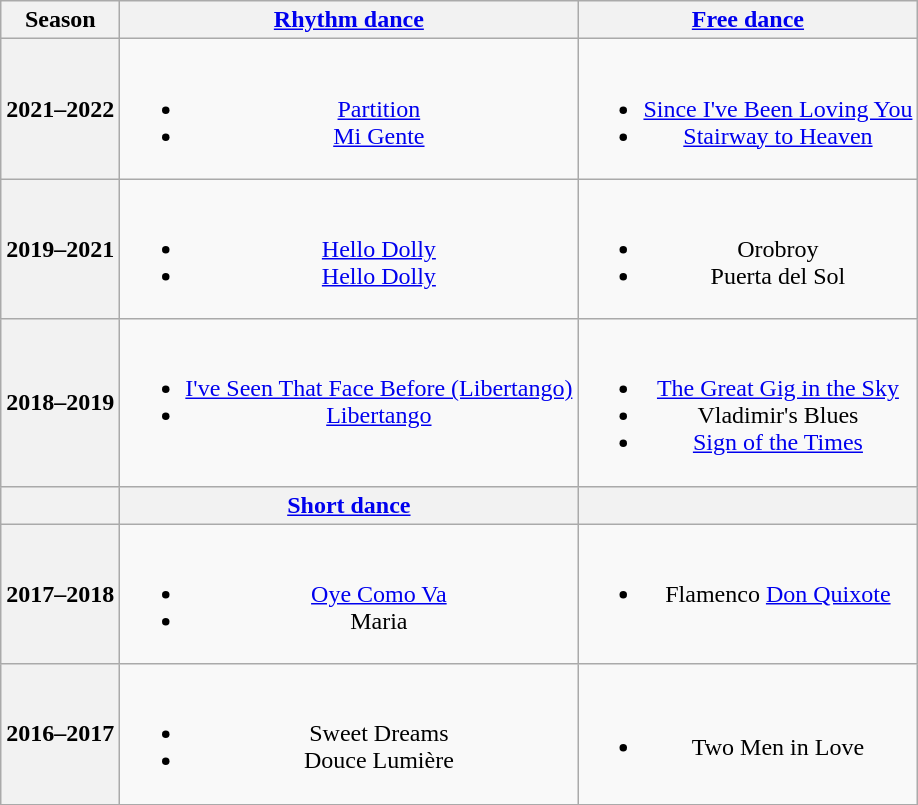<table class="wikitable" style="text-align:center">
<tr>
<th>Season</th>
<th><a href='#'>Rhythm dance</a></th>
<th><a href='#'>Free dance</a></th>
</tr>
<tr>
<th>2021–2022 <br> </th>
<td><br><ul><li> <a href='#'>Partition</a><br></li><li> <a href='#'>Mi Gente</a><br></li></ul></td>
<td><br><ul><li><a href='#'>Since I've Been Loving You</a></li><li><a href='#'>Stairway to Heaven</a> <br> </li></ul></td>
</tr>
<tr>
<th>2019–2021 <br> </th>
<td><br><ul><li> <a href='#'>Hello Dolly</a> <br></li><li> <a href='#'>Hello Dolly</a> <br></li></ul></td>
<td><br><ul><li>Orobroy <br> </li><li>Puerta del Sol <br> </li></ul></td>
</tr>
<tr>
<th>2018–2019 <br> </th>
<td><br><ul><li> <a href='#'>I've Seen That Face Before (Libertango)</a> <br></li><li> <a href='#'>Libertango</a> <br> <br></li></ul></td>
<td><br><ul><li><a href='#'>The Great Gig in the Sky</a> <br></li><li>Vladimir's Blues <br></li><li><a href='#'>Sign of the Times</a> <br></li></ul></td>
</tr>
<tr>
<th></th>
<th><a href='#'>Short dance</a></th>
<th></th>
</tr>
<tr>
<th>2017–2018 <br> </th>
<td><br><ul><li> <a href='#'>Oye Como Va</a></li><li> Maria <br></li></ul></td>
<td><br><ul><li>Flamenco <a href='#'>Don Quixote</a> <br> <br></li></ul></td>
</tr>
<tr>
<th>2016–2017 <br> </th>
<td><br><ul><li> Sweet Dreams <br></li><li> Douce Lumière <br></li></ul></td>
<td><br><ul><li>Two Men in Love <br></li></ul></td>
</tr>
</table>
